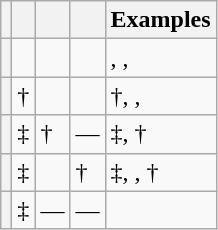<table class="wikitable">
<tr>
<th></th>
<th></th>
<th></th>
<th></th>
<th>Examples</th>
</tr>
<tr>
<th></th>
<td></td>
<td></td>
<td></td>
<td>, , </td>
</tr>
<tr>
<th></th>
<td>†</td>
<td></td>
<td></td>
<td>†, , </td>
</tr>
<tr>
<th></th>
<td>‡</td>
<td>†</td>
<td>—</td>
<td>‡, †</td>
</tr>
<tr>
<th></th>
<td>‡</td>
<td></td>
<td>†</td>
<td>‡, , †</td>
</tr>
<tr>
<th></th>
<td>‡</td>
<td>—</td>
<td>—</td>
<td></td>
</tr>
</table>
